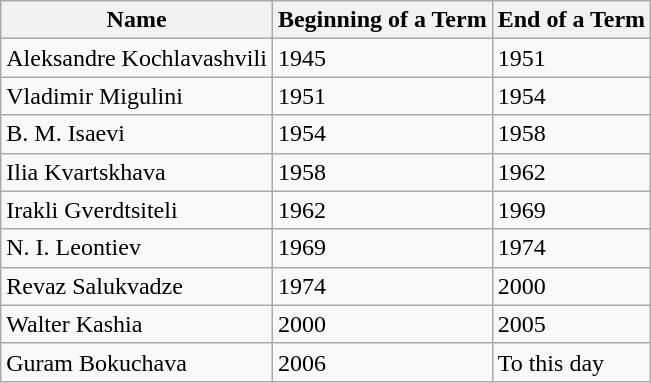<table class="wikitable">
<tr>
<th>Name</th>
<th>Beginning of a Term</th>
<th>End of a Term</th>
</tr>
<tr>
<td>Aleksandre Kochlavashvili</td>
<td>1945</td>
<td>1951</td>
</tr>
<tr>
<td>Vladimir Migulini</td>
<td>1951</td>
<td>1954</td>
</tr>
<tr>
<td>B. M. Isaevi</td>
<td>1954</td>
<td>1958</td>
</tr>
<tr>
<td>Ilia Kvartskhava</td>
<td>1958</td>
<td>1962</td>
</tr>
<tr>
<td>Irakli Gverdtsiteli</td>
<td>1962</td>
<td>1969</td>
</tr>
<tr>
<td>N. I. Leontiev</td>
<td>1969</td>
<td>1974</td>
</tr>
<tr>
<td>Revaz Salukvadze</td>
<td>1974</td>
<td>2000</td>
</tr>
<tr>
<td>Walter Kashia</td>
<td>2000</td>
<td>2005</td>
</tr>
<tr>
<td>Guram Bokuchava</td>
<td>2006</td>
<td>To this day</td>
</tr>
</table>
